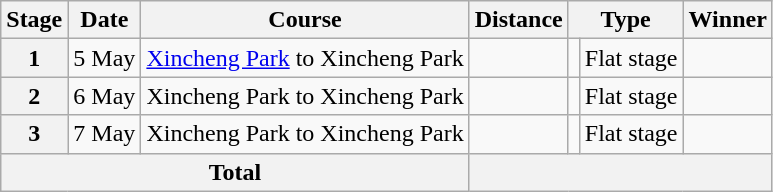<table class=wikitable>
<tr>
<th>Stage</th>
<th>Date</th>
<th>Course</th>
<th>Distance</th>
<th colspan=2>Type</th>
<th>Winner</th>
</tr>
<tr>
<th align=center>1</th>
<td align=center>5 May</td>
<td><a href='#'>Xincheng Park</a> to Xincheng Park</td>
<td align=center></td>
<td align=center></td>
<td>Flat stage</td>
<td></td>
</tr>
<tr>
<th align=center>2</th>
<td align=center>6 May</td>
<td>Xincheng Park to Xincheng Park</td>
<td align=center></td>
<td align=center></td>
<td>Flat stage</td>
<td></td>
</tr>
<tr>
<th align=center>3</th>
<td align=center>7 May</td>
<td>Xincheng Park to Xincheng Park</td>
<td align=center></td>
<td align=center></td>
<td>Flat stage</td>
<td></td>
</tr>
<tr>
<th colspan=3 align=center>Total</th>
<th colspan=5 align=center></th>
</tr>
</table>
